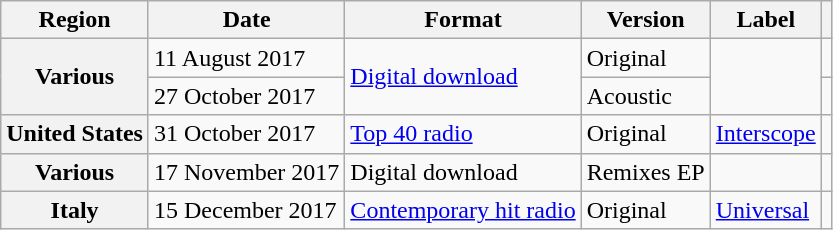<table class="wikitable plainrowheaders">
<tr>
<th>Region</th>
<th>Date</th>
<th>Format</th>
<th>Version</th>
<th>Label</th>
<th></th>
</tr>
<tr>
<th scope="row" rowspan="2">Various</th>
<td>11 August 2017</td>
<td rowspan="2"><a href='#'>Digital download</a></td>
<td>Original</td>
<td rowspan="2"></td>
<td></td>
</tr>
<tr>
<td>27 October 2017</td>
<td>Acoustic</td>
<td></td>
</tr>
<tr>
<th scope="row">United States</th>
<td>31 October 2017</td>
<td><a href='#'>Top 40 radio</a></td>
<td>Original</td>
<td><a href='#'>Interscope</a></td>
<td align="center"></td>
</tr>
<tr>
<th scope="row">Various</th>
<td>17 November 2017</td>
<td>Digital download</td>
<td>Remixes EP</td>
<td></td>
<td align="center"></td>
</tr>
<tr>
<th scope="row">Italy</th>
<td>15 December 2017</td>
<td><a href='#'>Contemporary hit radio</a></td>
<td>Original</td>
<td><a href='#'>Universal</a></td>
<td></td>
</tr>
</table>
